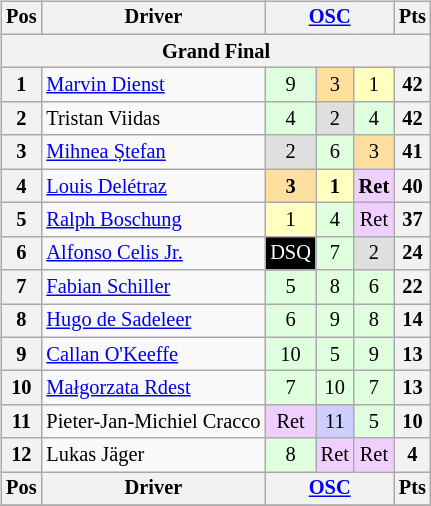<table>
<tr>
<td><br><table class="wikitable" style="font-size: 85%; text-align: center;">
<tr valign="top">
<th valign="middle">Pos</th>
<th valign="middle">Driver</th>
<th colspan="3"><a href='#'>OSC</a><br></th>
<th valign="middle">Pts</th>
</tr>
<tr>
<th colspan=32>Grand Final</th>
</tr>
<tr>
<th>1</th>
<td align=left> <a href='#'>Marvin Dienst</a></td>
<td style="background:#DFFFDF;">9</td>
<td style="background:#FFDF9F;">3</td>
<td style="background:#FFFFBF;">1</td>
<th>42</th>
</tr>
<tr>
<th>2</th>
<td align=left> Tristan Viidas</td>
<td style="background:#DFFFDF;">4</td>
<td style="background:#DFDFDF;">2</td>
<td style="background:#DFFFDF;">4</td>
<th>42</th>
</tr>
<tr>
<th>3</th>
<td align=left> <a href='#'>Mihnea Ștefan</a></td>
<td style="background:#DFDFDF;">2</td>
<td style="background:#DFFFDF;">6</td>
<td style="background:#FFDF9F;">3</td>
<th>41</th>
</tr>
<tr>
<th>4</th>
<td align=left> <a href='#'>Louis Delétraz</a></td>
<td style="background:#FFDF9F;"><strong>3</strong></td>
<td style="background:#FFFFBF;"><strong>1</strong></td>
<td style="background:#EFCFFF;"><strong>Ret</strong></td>
<th>40</th>
</tr>
<tr>
<th>5</th>
<td align=left> <a href='#'>Ralph Boschung</a></td>
<td style="background:#FFFFBF;">1</td>
<td style="background:#DFFFDF;">4</td>
<td style="background:#EFCFFF;">Ret</td>
<th>37</th>
</tr>
<tr>
<th>6</th>
<td align=left> <a href='#'>Alfonso Celis Jr.</a></td>
<td style="background:black; color:white;">DSQ</td>
<td style="background:#DFFFDF;">7</td>
<td style="background:#DFDFDF;">2</td>
<th>24</th>
</tr>
<tr>
<th>7</th>
<td align=left> <a href='#'>Fabian Schiller</a></td>
<td style="background:#DFFFDF;">5</td>
<td style="background:#DFFFDF;">8</td>
<td style="background:#DFFFDF;">6</td>
<th>22</th>
</tr>
<tr>
<th>8</th>
<td align=left> <a href='#'>Hugo de Sadeleer</a></td>
<td style="background:#DFFFDF;">6</td>
<td style="background:#DFFFDF;">9</td>
<td style="background:#DFFFDF;">8</td>
<th>14</th>
</tr>
<tr>
<th>9</th>
<td align=left> <a href='#'>Callan O'Keeffe</a></td>
<td style="background:#DFFFDF;">10</td>
<td style="background:#DFFFDF;">5</td>
<td style="background:#DFFFDF;">9</td>
<th>13</th>
</tr>
<tr>
<th>10</th>
<td align=left> <a href='#'>Małgorzata Rdest</a></td>
<td style="background:#DFFFDF;">7</td>
<td style="background:#DFFFDF;">10</td>
<td style="background:#DFFFDF;">7</td>
<th>13</th>
</tr>
<tr>
<th>11</th>
<td align=left> Pieter-Jan-Michiel Cracco</td>
<td style="background:#EFCFFF;">Ret</td>
<td style="background:#cfcfff;">11</td>
<td style="background:#DFFFDF;">5</td>
<th>10</th>
</tr>
<tr>
<th>12</th>
<td align=left> Lukas Jäger</td>
<td style="background:#DFFFDF;">8</td>
<td style="background:#EFCFFF;">Ret</td>
<td style="background:#EFCFFF;">Ret</td>
<th>4</th>
</tr>
<tr valign="top">
<th valign="middle">Pos</th>
<th valign="middle">Driver</th>
<th colspan="3"><a href='#'>OSC</a><br></th>
<th valign="middle">Pts</th>
</tr>
<tr>
</tr>
</table>
</td>
<td valign="top"><br></td>
</tr>
</table>
